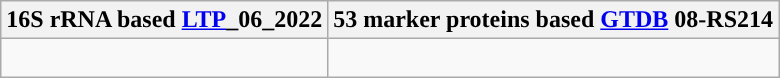<table class="wikitable">
<tr>
<th colspan=1>16S rRNA based <a href='#'>LTP</a>_06_2022</th>
<th colspan=1>53 marker proteins based <a href='#'>GTDB</a> 08-RS214</th>
</tr>
<tr>
<td style="vertical-align:top"><br></td>
<td><br></td>
</tr>
</table>
